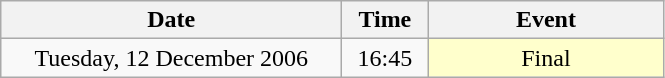<table class = "wikitable" style="text-align:center;">
<tr>
<th width=220>Date</th>
<th width=50>Time</th>
<th width=150>Event</th>
</tr>
<tr>
<td>Tuesday, 12 December 2006</td>
<td>16:45</td>
<td bgcolor=ffffcc>Final</td>
</tr>
</table>
